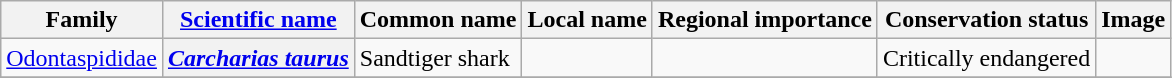<table class="wikitable sortable">
<tr>
<th>Family</th>
<th><a href='#'>Scientific name</a></th>
<th><strong>Common name</strong></th>
<th><strong>Local name</strong></th>
<th>Regional importance</th>
<th>Conservation status</th>
<th>Image</th>
</tr>
<tr>
<td><a href='#'>Odontaspididae</a></td>
<th><em><a href='#'>Carcharias taurus</a></em></th>
<td>Sandtiger shark</td>
<td></td>
<td></td>
<td>Critically endangered</td>
<td></td>
</tr>
<tr>
</tr>
</table>
